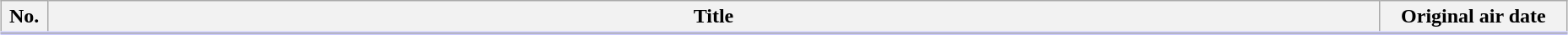<table class="wikitable" style="width:98%; margin:auto; background:#FFF;">
<tr style="border-bottom: 3px solid #CCF;">
<th style="width:3%;">No.</th>
<th>Title</th>
<th style="width:12%;">Original air date</th>
</tr>
<tr>
</tr>
</table>
